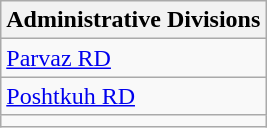<table class="wikitable">
<tr>
<th>Administrative Divisions</th>
</tr>
<tr>
<td><a href='#'>Parvaz RD</a></td>
</tr>
<tr>
<td><a href='#'>Poshtkuh RD</a></td>
</tr>
<tr>
<td colspan=1></td>
</tr>
</table>
